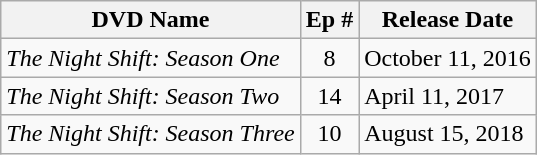<table class="wikitable">
<tr>
<th>DVD Name</th>
<th>Ep #</th>
<th>Release Date</th>
</tr>
<tr>
<td><em>The Night Shift: Season One</em></td>
<td align="center">8</td>
<td>October 11, 2016</td>
</tr>
<tr>
<td><em>The Night Shift: Season Two</em></td>
<td align="center">14</td>
<td>April 11, 2017</td>
</tr>
<tr>
<td><em>The Night Shift: Season Three</em></td>
<td align="center">10</td>
<td>August 15, 2018</td>
</tr>
</table>
